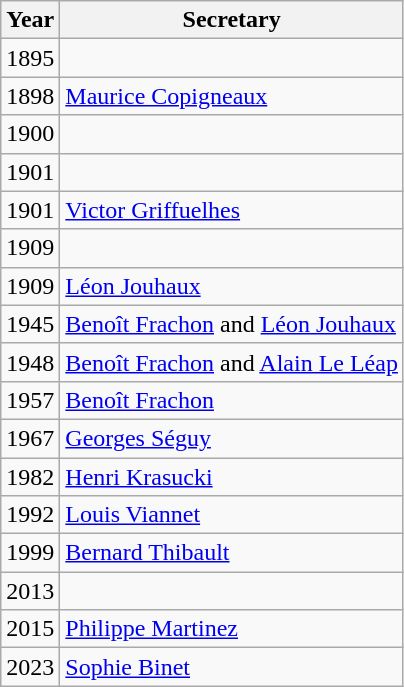<table class="wikitable">
<tr>
<th>Year</th>
<th>Secretary</th>
</tr>
<tr>
<td>1895</td>
<td></td>
</tr>
<tr>
<td>1898</td>
<td><a href='#'>Maurice Copigneaux</a></td>
</tr>
<tr>
<td>1900</td>
<td></td>
</tr>
<tr>
<td>1901</td>
<td></td>
</tr>
<tr>
<td>1901</td>
<td><a href='#'>Victor Griffuelhes</a></td>
</tr>
<tr>
<td>1909</td>
<td></td>
</tr>
<tr>
<td>1909</td>
<td><a href='#'>Léon Jouhaux</a></td>
</tr>
<tr>
<td>1945</td>
<td><a href='#'>Benoît Frachon</a> and <a href='#'>Léon Jouhaux</a></td>
</tr>
<tr>
<td>1948</td>
<td><a href='#'>Benoît Frachon</a> and <a href='#'>Alain Le Léap</a></td>
</tr>
<tr>
<td>1957</td>
<td><a href='#'>Benoît Frachon</a></td>
</tr>
<tr>
<td>1967</td>
<td><a href='#'>Georges Séguy</a></td>
</tr>
<tr>
<td>1982</td>
<td><a href='#'>Henri Krasucki</a></td>
</tr>
<tr>
<td>1992</td>
<td><a href='#'>Louis Viannet</a></td>
</tr>
<tr>
<td>1999</td>
<td><a href='#'>Bernard Thibault</a></td>
</tr>
<tr>
<td>2013</td>
<td></td>
</tr>
<tr>
<td>2015</td>
<td><a href='#'>Philippe Martinez</a></td>
</tr>
<tr>
<td>2023</td>
<td><a href='#'>Sophie Binet</a></td>
</tr>
</table>
